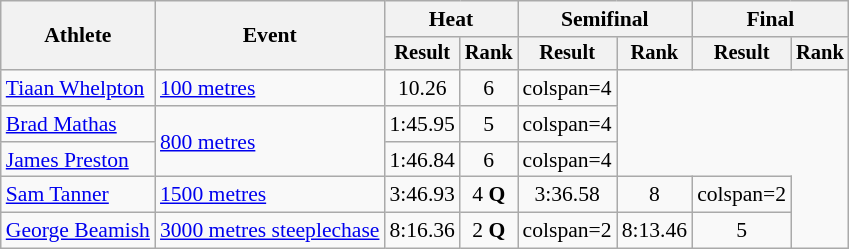<table class="wikitable" style="font-size:90%">
<tr>
<th rowspan="2">Athlete</th>
<th rowspan="2">Event</th>
<th colspan="2">Heat</th>
<th colspan="2">Semifinal</th>
<th colspan="2">Final</th>
</tr>
<tr style="font-size:95%">
<th>Result</th>
<th>Rank</th>
<th>Result</th>
<th>Rank</th>
<th>Result</th>
<th>Rank</th>
</tr>
<tr align=center>
<td align=left><a href='#'>Tiaan Whelpton</a></td>
<td align=left><a href='#'>100 metres</a></td>
<td>10.26</td>
<td>6</td>
<td>colspan=4 </td>
</tr>
<tr align=center>
<td align=left><a href='#'>Brad Mathas</a></td>
<td align=left rowspan=2><a href='#'>800 metres</a></td>
<td>1:45.95</td>
<td>5</td>
<td>colspan=4 </td>
</tr>
<tr align=center>
<td align=left><a href='#'>James Preston</a></td>
<td>1:46.84</td>
<td>6</td>
<td>colspan=4 </td>
</tr>
<tr align=center>
<td align=left><a href='#'>Sam Tanner</a></td>
<td align=left><a href='#'>1500 metres</a></td>
<td>3:46.93</td>
<td>4 <strong>Q</strong></td>
<td>3:36.58</td>
<td>8</td>
<td>colspan=2 </td>
</tr>
<tr align=center>
<td align=left><a href='#'>George Beamish</a></td>
<td align=left><a href='#'>3000 metres steeplechase</a></td>
<td>8:16.36</td>
<td>2 <strong>Q</strong></td>
<td>colspan=2</td>
<td>8:13.46</td>
<td>5</td>
</tr>
</table>
